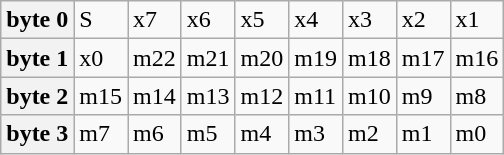<table class="wikitable">
<tr>
<th>byte 0</th>
<td>S</td>
<td>x7</td>
<td>x6</td>
<td>x5</td>
<td>x4</td>
<td>x3</td>
<td>x2</td>
<td>x1</td>
</tr>
<tr>
<th>byte 1</th>
<td>x0</td>
<td>m22</td>
<td>m21</td>
<td>m20</td>
<td>m19</td>
<td>m18</td>
<td>m17</td>
<td>m16</td>
</tr>
<tr>
<th>byte 2</th>
<td>m15</td>
<td>m14</td>
<td>m13</td>
<td>m12</td>
<td>m11</td>
<td>m10</td>
<td>m9</td>
<td>m8</td>
</tr>
<tr>
<th>byte 3</th>
<td>m7</td>
<td>m6</td>
<td>m5</td>
<td>m4</td>
<td>m3</td>
<td>m2</td>
<td>m1</td>
<td>m0</td>
</tr>
</table>
